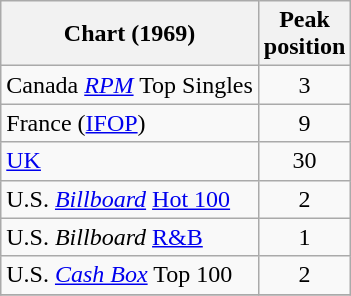<table class="wikitable sortable">
<tr>
<th>Chart (1969)</th>
<th>Peak<br>position</th>
</tr>
<tr>
<td>Canada <em><a href='#'>RPM</a></em> Top Singles</td>
<td style="text-align:center;">3</td>
</tr>
<tr>
<td>France (<a href='#'>IFOP</a>)</td>
<td align="center">9</td>
</tr>
<tr>
<td><a href='#'>UK</a></td>
<td style="text-align:center;">30</td>
</tr>
<tr>
<td>U.S. <em><a href='#'>Billboard</a></em> <a href='#'>Hot 100</a></td>
<td style="text-align:center;">2</td>
</tr>
<tr>
<td>U.S. <em>Billboard</em> <a href='#'>R&B</a></td>
<td style="text-align:center;">1</td>
</tr>
<tr>
<td>U.S. <a href='#'><em>Cash Box</em></a> Top 100</td>
<td align="center">2</td>
</tr>
<tr>
</tr>
</table>
